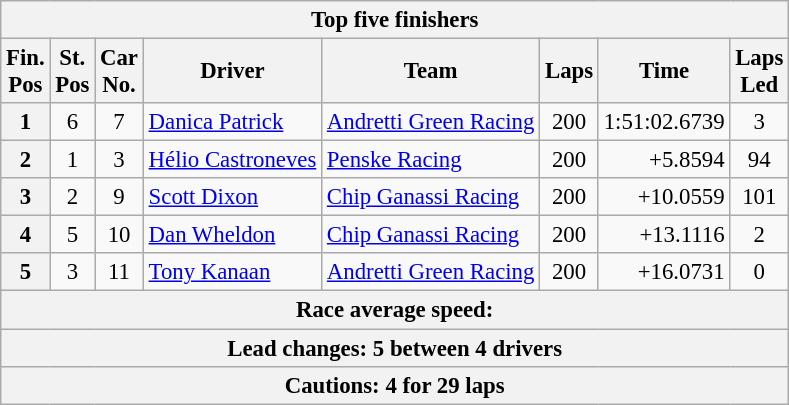<table class="wikitable" style="font-size:95%;text-align:center">
<tr>
<th colspan=9>Top five finishers</th>
</tr>
<tr>
<th>Fin.<br>Pos</th>
<th>St.<br>Pos</th>
<th>Car<br>No.</th>
<th>Driver</th>
<th>Team</th>
<th>Laps</th>
<th>Time</th>
<th>Laps<br>Led</th>
</tr>
<tr>
<th>1</th>
<td>6</td>
<td>7</td>
<td style="text-align:left"> <a href='#'>Danica Patrick</a></td>
<td style="text-align:left"><a href='#'>Andretti Green Racing</a></td>
<td>200</td>
<td align=right>1:51:02.6739</td>
<td>3</td>
</tr>
<tr>
<th>2</th>
<td>1</td>
<td>3</td>
<td style="text-align:left"> <a href='#'>Hélio Castroneves</a></td>
<td style="text-align:left"><a href='#'>Penske Racing</a></td>
<td>200</td>
<td align=right>+5.8594</td>
<td>94</td>
</tr>
<tr>
<th>3</th>
<td>2</td>
<td>9</td>
<td style="text-align:left"> <a href='#'>Scott Dixon</a></td>
<td style="text-align:left"><a href='#'>Chip Ganassi Racing</a></td>
<td>200</td>
<td align=right>+10.0559</td>
<td>101</td>
</tr>
<tr>
<th>4</th>
<td>5</td>
<td>10</td>
<td style="text-align:left"> <a href='#'>Dan Wheldon</a></td>
<td style="text-align:left"><a href='#'>Chip Ganassi Racing</a></td>
<td>200</td>
<td align=right>+13.1116</td>
<td>2</td>
</tr>
<tr>
<th>5</th>
<td>3</td>
<td>11</td>
<td style="text-align:left"> <a href='#'>Tony Kanaan</a></td>
<td style="text-align:left"><a href='#'>Andretti Green Racing</a></td>
<td>200</td>
<td align=right>+16.0731</td>
<td>0</td>
</tr>
<tr>
<th colspan=9>Race average speed: </th>
</tr>
<tr>
<th colspan=9>Lead changes: 5 between 4 drivers</th>
</tr>
<tr>
<th colspan=9>Cautions: 4 for 29 laps</th>
</tr>
</table>
